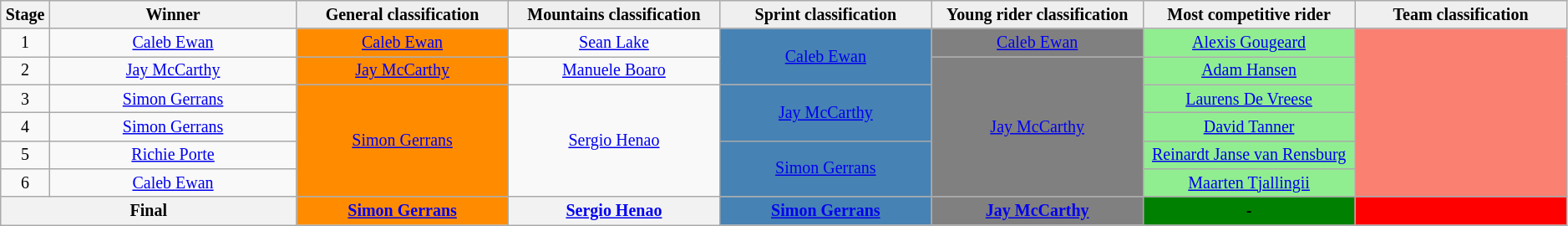<table class="wikitable" style="text-align: center; font-size:smaller;">
<tr style="background:#efefef;">
<th style="width:1%;">Stage</th>
<th style="width:14%;">Winner</th>
<th style="background:#efefef; width:12%;">General classification<br></th>
<th style="background:#efefef; width:12%;">Mountains classification<br></th>
<th style="background:#efefef; width:12%;">Sprint classification<br></th>
<th style="background:#efefef; width:12%;">Young rider classification<br></th>
<th style="background:#efefef; width:12%;">Most competitive rider<br></th>
<th style="background:#efefef; width:12%;">Team classification<br></th>
</tr>
<tr>
<td>1</td>
<td><a href='#'>Caleb Ewan</a></td>
<td style="background:#FF8C00;"><a href='#'>Caleb Ewan</a></td>
<td style="background:offwhite;"><a href='#'>Sean Lake</a></td>
<td style="background:#4682B4;" rowspan=2><a href='#'>Caleb Ewan</a></td>
<td style="background:gray; color:#fff;"><a href='#'>Caleb Ewan</a></td>
<td style="background:lightgreen;"><a href='#'>Alexis Gougeard</a></td>
<td style="background:salmon;" rowspan=6></td>
</tr>
<tr>
<td>2</td>
<td><a href='#'>Jay McCarthy</a></td>
<td style="background:#FF8C00;"><a href='#'>Jay McCarthy</a></td>
<td style="background:offwhite;"><a href='#'>Manuele Boaro</a></td>
<td style="background:gray; color:#fff;" rowspan=5><a href='#'>Jay McCarthy</a></td>
<td style="background:lightgreen;"><a href='#'>Adam Hansen</a></td>
</tr>
<tr>
<td>3</td>
<td><a href='#'>Simon Gerrans</a></td>
<td style="background:#FF8C00;" rowspan=4><a href='#'>Simon Gerrans</a></td>
<td style="background:offwhite;" rowspan=4><a href='#'>Sergio Henao</a></td>
<td style="background:#4682B4;" rowspan=2><a href='#'>Jay McCarthy</a></td>
<td style="background:lightgreen;"><a href='#'>Laurens De Vreese</a></td>
</tr>
<tr>
<td>4</td>
<td><a href='#'>Simon Gerrans</a></td>
<td style="background:lightgreen;"><a href='#'>David Tanner</a></td>
</tr>
<tr>
<td>5</td>
<td><a href='#'>Richie Porte</a></td>
<td style="background:#4682B4;" rowspan=2><a href='#'>Simon Gerrans</a></td>
<td style="background:lightgreen;"><a href='#'>Reinardt Janse van Rensburg</a></td>
</tr>
<tr>
<td>6</td>
<td><a href='#'>Caleb Ewan</a></td>
<td style="background:lightgreen;"><a href='#'>Maarten Tjallingii</a></td>
</tr>
<tr>
<th colspan=2><strong>Final</strong></th>
<th style="background:#FF8C00;"><a href='#'>Simon Gerrans</a></th>
<th style="background:off-white;"><a href='#'>Sergio Henao</a></th>
<th style="background:#4682B4;"><a href='#'>Simon Gerrans</a></th>
<th style="background:gray; color:#fff;"><a href='#'>Jay McCarthy</a></th>
<th style="background:green; text-align:center;">-</th>
<th style="background:red;"></th>
</tr>
</table>
